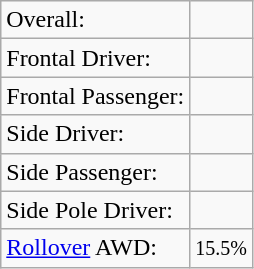<table class="wikitable">
<tr>
<td>Overall:</td>
<td></td>
</tr>
<tr>
<td>Frontal Driver:</td>
<td></td>
</tr>
<tr>
<td>Frontal Passenger:</td>
<td></td>
</tr>
<tr>
<td>Side Driver:</td>
<td></td>
</tr>
<tr>
<td>Side Passenger:</td>
<td></td>
</tr>
<tr>
<td>Side Pole Driver:</td>
<td></td>
</tr>
<tr>
<td><a href='#'>Rollover</a> AWD:</td>
<td> <small>15.5%</small></td>
</tr>
</table>
